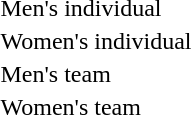<table>
<tr>
<td>Men's individual</td>
<td></td>
<td></td>
<td></td>
</tr>
<tr>
<td>Women's individual</td>
<td></td>
<td></td>
<td></td>
</tr>
<tr>
<td>Men's team</td>
<td></td>
<td></td>
<td></td>
</tr>
<tr>
<td>Women's team</td>
<td></td>
<td></td>
<td></td>
</tr>
</table>
